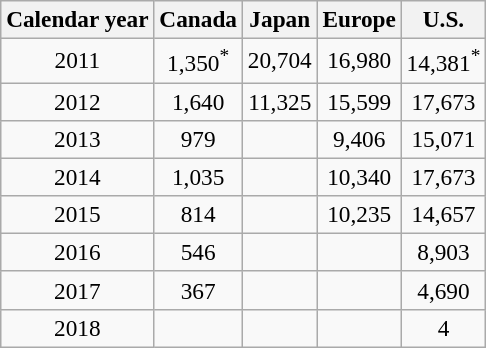<table class=wikitable style="font-size:97%; text-align:center">
<tr>
<th>Calendar year</th>
<th>Canada</th>
<th>Japan</th>
<th>Europe</th>
<th>U.S.</th>
</tr>
<tr>
<td>2011</td>
<td>1,350<sup>*</sup></td>
<td>20,704</td>
<td>16,980</td>
<td>14,381<sup>*</sup></td>
</tr>
<tr>
<td>2012</td>
<td>1,640</td>
<td>11,325</td>
<td>15,599</td>
<td>17,673</td>
</tr>
<tr>
<td>2013</td>
<td>979</td>
<td></td>
<td>9,406</td>
<td>15,071</td>
</tr>
<tr>
<td>2014</td>
<td>1,035</td>
<td></td>
<td>10,340</td>
<td>17,673</td>
</tr>
<tr>
<td>2015</td>
<td>814</td>
<td></td>
<td>10,235</td>
<td>14,657</td>
</tr>
<tr>
<td>2016</td>
<td>546</td>
<td></td>
<td></td>
<td>8,903</td>
</tr>
<tr>
<td>2017</td>
<td>367</td>
<td></td>
<td></td>
<td>4,690</td>
</tr>
<tr>
<td>2018</td>
<td></td>
<td></td>
<td></td>
<td>4</td>
</tr>
</table>
